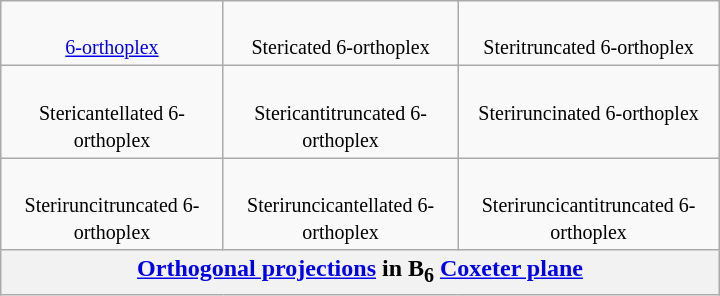<table class=wikitable style="float:right; margin-left:1em; width:480px">
<tr align=center valign=top>
<td><br><small><a href='#'>6-orthoplex</a></small><br></td>
<td><br><small>Stericated 6-orthoplex</small><br></td>
<td><br><small>Steritruncated 6-orthoplex</small><br></td>
</tr>
<tr align=center valign=top>
<td><br><small>Stericantellated 6-orthoplex</small><br></td>
<td><br><small>Stericantitruncated 6-orthoplex</small><br></td>
<td><br><small>Steriruncinated 6-orthoplex</small><br></td>
</tr>
<tr align=center valign=top>
<td><br><small>Steriruncitruncated 6-orthoplex</small><br></td>
<td><br><small>Steriruncicantellated 6-orthoplex</small><br></td>
<td><br><small>Steriruncicantitruncated 6-orthoplex</small><br></td>
</tr>
<tr>
<th colspan=3><a href='#'>Orthogonal projections</a> in B<sub>6</sub> <a href='#'>Coxeter plane</a></th>
</tr>
</table>
